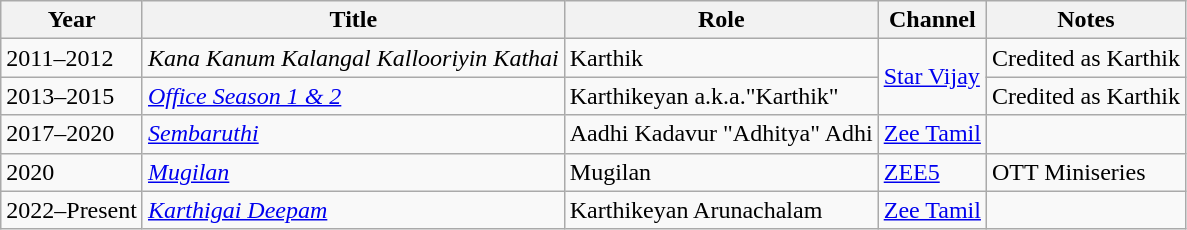<table class="wikitable sortable">
<tr>
<th>Year</th>
<th>Title</th>
<th>Role</th>
<th>Channel</th>
<th>Notes</th>
</tr>
<tr>
<td>2011–2012</td>
<td><em>Kana Kanum Kalangal Kallooriyin Kathai</em></td>
<td>Karthik</td>
<td rowspan="2"><a href='#'>Star Vijay</a></td>
<td>Credited as Karthik</td>
</tr>
<tr>
<td>2013–2015</td>
<td><em><a href='#'>Office Season 1 & 2</a></em></td>
<td>Karthikeyan a.k.a."Karthik"</td>
<td>Credited as Karthik</td>
</tr>
<tr>
<td>2017–2020</td>
<td><em><a href='#'>Sembaruthi</a></em></td>
<td>Aadhi Kadavur "Adhitya" Adhi</td>
<td><a href='#'>Zee Tamil</a></td>
<td></td>
</tr>
<tr>
<td>2020</td>
<td><em><a href='#'>Mugilan</a></em></td>
<td>Mugilan</td>
<td><a href='#'>ZEE5</a></td>
<td>OTT Miniseries</td>
</tr>
<tr>
<td>2022–Present</td>
<td><em><a href='#'>Karthigai Deepam</a></em></td>
<td>Karthikeyan Arunachalam</td>
<td><a href='#'>Zee Tamil</a></td>
<td></td>
</tr>
</table>
